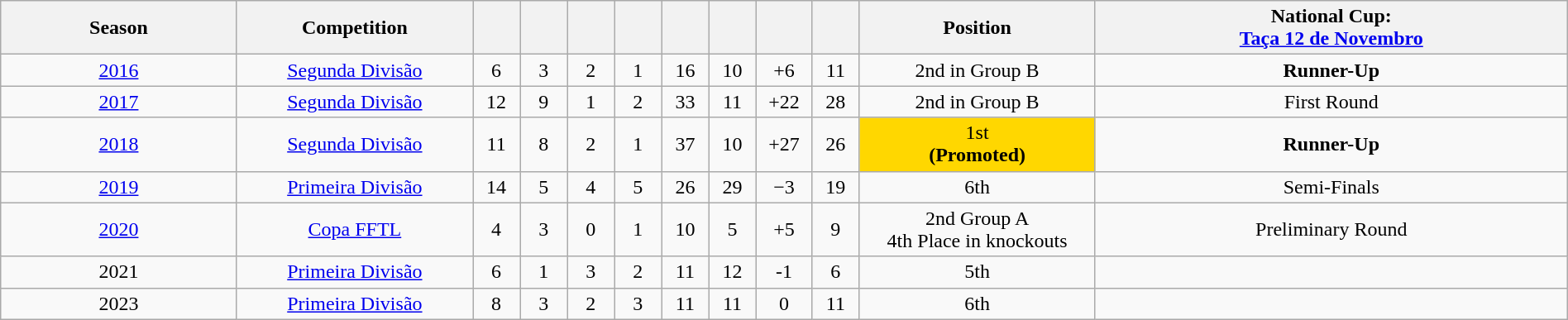<table class="wikitable" style="text-align:center; font-size:100%;width:100%; text-align:center">
<tr>
<th width="10%">Season</th>
<th width="10%">Competition</th>
<th width="2%"></th>
<th width="2%"></th>
<th width="2%"></th>
<th width="2%"></th>
<th width="2%"></th>
<th width="2%"></th>
<th width="2%"></th>
<th width="2%"></th>
<th width="10%">Position</th>
<th width="20%">National Cup:<br><a href='#'>Taça 12 de Novembro</a></th>
</tr>
<tr>
<td><a href='#'>2016</a></td>
<td><a href='#'>Segunda Divisão</a></td>
<td>6</td>
<td>3</td>
<td>2</td>
<td>1</td>
<td>16</td>
<td>10</td>
<td>+6</td>
<td>11</td>
<td>2nd in Group B</td>
<td><strong>Runner-Up</strong></td>
</tr>
<tr>
<td><a href='#'>2017</a></td>
<td><a href='#'>Segunda Divisão</a></td>
<td>12</td>
<td>9</td>
<td>1</td>
<td>2</td>
<td>33</td>
<td>11</td>
<td>+22</td>
<td>28</td>
<td>2nd in Group B</td>
<td>First Round</td>
</tr>
<tr>
<td><a href='#'>2018</a></td>
<td><a href='#'>Segunda Divisão</a></td>
<td>11</td>
<td>8</td>
<td>2</td>
<td>1</td>
<td>37</td>
<td>10</td>
<td>+27</td>
<td>26</td>
<td bgcolor="Gold">1st<br><strong>(Promoted)</strong></td>
<td><strong>Runner-Up</strong></td>
</tr>
<tr>
<td><a href='#'>2019</a></td>
<td><a href='#'>Primeira Divisão</a></td>
<td>14</td>
<td>5</td>
<td>4</td>
<td>5</td>
<td>26</td>
<td>29</td>
<td>−3</td>
<td>19</td>
<td>6th</td>
<td>Semi-Finals</td>
</tr>
<tr>
<td><a href='#'>2020</a></td>
<td><a href='#'>Copa FFTL</a></td>
<td>4</td>
<td>3</td>
<td>0</td>
<td>1</td>
<td>10</td>
<td>5</td>
<td>+5</td>
<td>9</td>
<td>2nd Group A<br>4th Place in knockouts</td>
<td>Preliminary Round</td>
</tr>
<tr>
<td>2021</td>
<td><a href='#'>Primeira Divisão</a></td>
<td>6</td>
<td>1</td>
<td>3</td>
<td>2</td>
<td>11</td>
<td>12</td>
<td>-1</td>
<td>6</td>
<td>5th</td>
<td></td>
</tr>
<tr>
<td>2023</td>
<td><a href='#'>Primeira Divisão</a></td>
<td>8</td>
<td>3</td>
<td>2</td>
<td>3</td>
<td>11</td>
<td>11</td>
<td>0</td>
<td>11</td>
<td>6th</td>
<td></td>
</tr>
</table>
